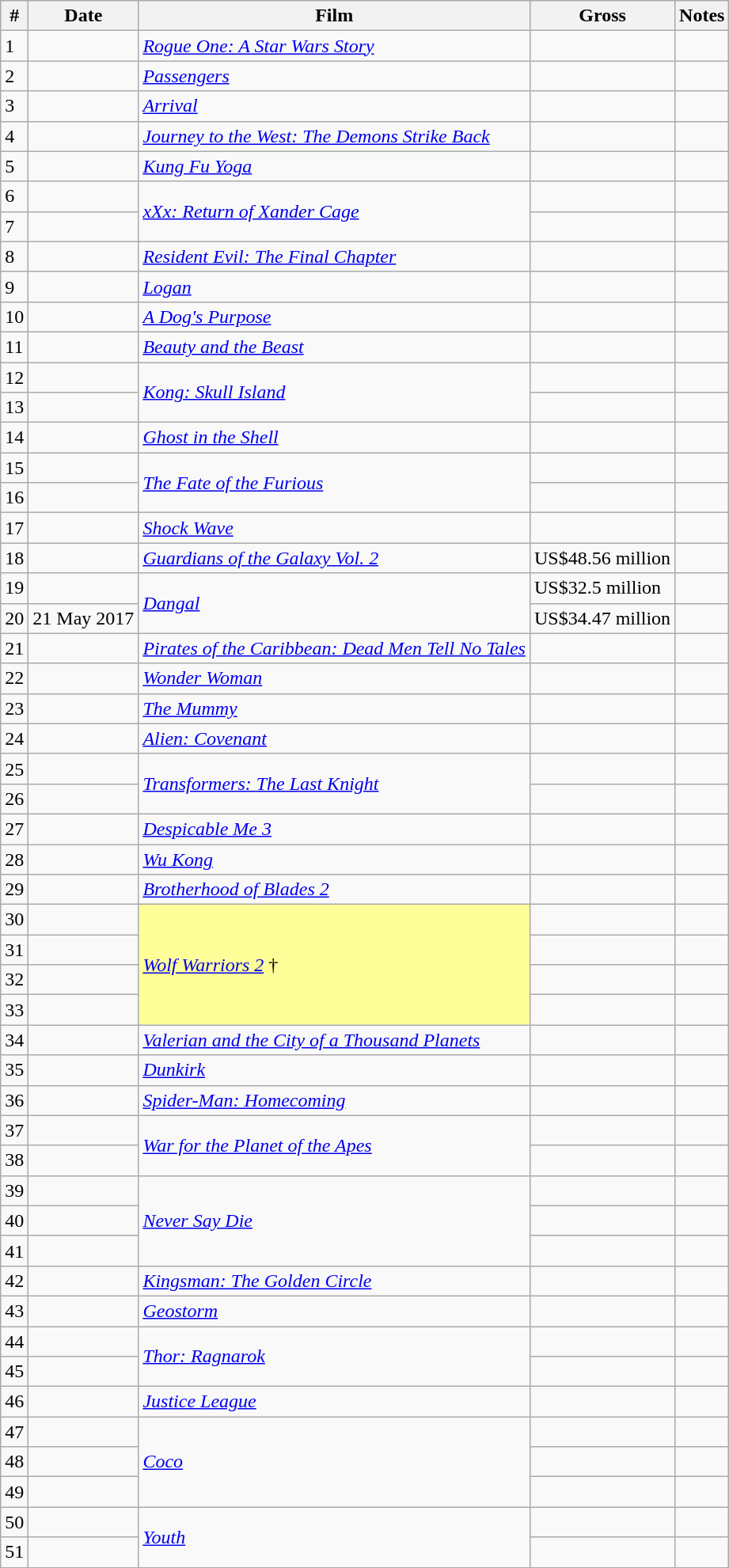<table class="wikitable sortable">
<tr>
<th>#</th>
<th>Date</th>
<th>Film</th>
<th>Gross</th>
<th>Notes</th>
</tr>
<tr>
<td>1</td>
<td></td>
<td><em><a href='#'>Rogue One: A Star Wars Story</a></em></td>
<td></td>
<td></td>
</tr>
<tr>
<td>2</td>
<td></td>
<td><em><a href='#'>Passengers</a></em></td>
<td></td>
<td></td>
</tr>
<tr>
<td>3</td>
<td></td>
<td><em><a href='#'>Arrival</a></em></td>
<td></td>
<td></td>
</tr>
<tr>
<td>4</td>
<td></td>
<td><em><a href='#'>Journey to the West: The Demons Strike Back</a></em></td>
<td></td>
<td></td>
</tr>
<tr>
<td>5</td>
<td></td>
<td><em><a href='#'>Kung Fu Yoga</a></em></td>
<td></td>
<td></td>
</tr>
<tr>
<td>6</td>
<td></td>
<td rowspan="2"><em><a href='#'>xXx: Return of Xander Cage</a></em></td>
<td></td>
<td></td>
</tr>
<tr>
<td>7</td>
<td></td>
<td></td>
<td></td>
</tr>
<tr>
<td>8</td>
<td></td>
<td><em><a href='#'>Resident Evil: The Final Chapter</a></em></td>
<td></td>
<td></td>
</tr>
<tr>
<td>9</td>
<td></td>
<td><em><a href='#'>Logan</a></em></td>
<td></td>
<td></td>
</tr>
<tr>
<td>10</td>
<td></td>
<td><em><a href='#'>A Dog's Purpose</a></em></td>
<td></td>
<td></td>
</tr>
<tr>
<td>11</td>
<td></td>
<td><em><a href='#'>Beauty and the Beast</a></em></td>
<td></td>
<td></td>
</tr>
<tr>
<td>12</td>
<td></td>
<td rowspan="2"><em><a href='#'>Kong: Skull Island</a></em></td>
<td></td>
<td></td>
</tr>
<tr>
<td>13</td>
<td></td>
<td></td>
<td></td>
</tr>
<tr>
<td>14</td>
<td></td>
<td><em><a href='#'>Ghost in the Shell</a></em></td>
<td></td>
<td></td>
</tr>
<tr>
<td>15</td>
<td></td>
<td rowspan="2"><em><a href='#'>The Fate of the Furious</a></em></td>
<td></td>
<td></td>
</tr>
<tr>
<td>16</td>
<td></td>
<td></td>
<td></td>
</tr>
<tr>
<td>17</td>
<td></td>
<td><em><a href='#'>Shock Wave</a></em></td>
<td></td>
<td></td>
</tr>
<tr>
<td>18</td>
<td></td>
<td><em><a href='#'>Guardians of the Galaxy Vol. 2</a></em></td>
<td>US$48.56 million</td>
<td></td>
</tr>
<tr>
<td>19</td>
<td></td>
<td rowspan="2"><em><a href='#'>Dangal</a></em></td>
<td>US$32.5 million</td>
<td></td>
</tr>
<tr>
<td>20</td>
<td>21 May 2017</td>
<td>US$34.47 million</td>
<td></td>
</tr>
<tr>
<td>21</td>
<td></td>
<td><em><a href='#'>Pirates of the Caribbean: Dead Men Tell No Tales</a></em></td>
<td></td>
<td></td>
</tr>
<tr>
<td>22</td>
<td></td>
<td><em><a href='#'>Wonder Woman</a></em></td>
<td></td>
<td></td>
</tr>
<tr>
<td>23</td>
<td></td>
<td><em><a href='#'>The Mummy</a></em></td>
<td></td>
<td></td>
</tr>
<tr>
<td>24</td>
<td></td>
<td><em><a href='#'>Alien: Covenant</a></em></td>
<td></td>
<td></td>
</tr>
<tr>
<td>25</td>
<td></td>
<td rowspan="2"><em><a href='#'>Transformers: The Last Knight</a></em></td>
<td></td>
<td></td>
</tr>
<tr>
<td>26</td>
<td></td>
<td></td>
<td></td>
</tr>
<tr>
<td>27</td>
<td></td>
<td><em><a href='#'>Despicable Me 3</a></em></td>
<td></td>
<td></td>
</tr>
<tr>
<td>28</td>
<td></td>
<td><em><a href='#'>Wu Kong</a></em></td>
<td></td>
<td></td>
</tr>
<tr>
<td>29</td>
<td></td>
<td><em><a href='#'>Brotherhood of Blades 2</a></em></td>
<td></td>
<td></td>
</tr>
<tr>
<td>30</td>
<td></td>
<td rowspan="4" style="background-color:#FFFF99"><em><a href='#'>Wolf Warriors 2</a></em> †</td>
<td></td>
<td></td>
</tr>
<tr>
<td>31</td>
<td></td>
<td></td>
<td></td>
</tr>
<tr>
<td>32</td>
<td></td>
<td></td>
<td></td>
</tr>
<tr>
<td>33</td>
<td></td>
<td></td>
<td></td>
</tr>
<tr>
<td>34</td>
<td></td>
<td><em><a href='#'>Valerian and the City of a Thousand Planets</a></em></td>
<td></td>
<td></td>
</tr>
<tr>
<td>35</td>
<td></td>
<td><em><a href='#'>Dunkirk</a></em></td>
<td></td>
<td><br></td>
</tr>
<tr>
<td>36</td>
<td></td>
<td><em><a href='#'>Spider-Man: Homecoming</a></em></td>
<td></td>
<td></td>
</tr>
<tr>
<td>37</td>
<td></td>
<td rowspan="2"><em><a href='#'>War for the Planet of the Apes</a></em></td>
<td></td>
<td></td>
</tr>
<tr>
<td>38</td>
<td></td>
<td></td>
<td></td>
</tr>
<tr>
<td>39</td>
<td></td>
<td rowspan="3"><em><a href='#'>Never Say Die</a></em></td>
<td></td>
<td></td>
</tr>
<tr>
<td>40</td>
<td></td>
<td></td>
<td></td>
</tr>
<tr>
<td>41</td>
<td></td>
<td></td>
<td></td>
</tr>
<tr>
<td>42</td>
<td></td>
<td><em><a href='#'>Kingsman: The Golden Circle</a></em></td>
<td></td>
<td></td>
</tr>
<tr>
<td>43</td>
<td></td>
<td><em><a href='#'>Geostorm</a></em></td>
<td></td>
<td></td>
</tr>
<tr>
<td>44</td>
<td></td>
<td rowspan="2"><em><a href='#'>Thor: Ragnarok</a></em></td>
<td></td>
<td></td>
</tr>
<tr>
<td>45</td>
<td></td>
<td></td>
<td></td>
</tr>
<tr>
<td>46</td>
<td></td>
<td><em><a href='#'>Justice League</a></em></td>
<td></td>
<td></td>
</tr>
<tr>
<td>47</td>
<td></td>
<td rowspan="3"><em><a href='#'>Coco</a></em></td>
<td></td>
<td></td>
</tr>
<tr>
<td>48</td>
<td></td>
<td></td>
<td></td>
</tr>
<tr>
<td>49</td>
<td></td>
<td></td>
<td></td>
</tr>
<tr>
<td>50</td>
<td></td>
<td rowspan="2"><em><a href='#'>Youth</a></em></td>
<td></td>
<td></td>
</tr>
<tr>
<td>51</td>
<td></td>
<td></td>
<td></td>
</tr>
<tr>
</tr>
</table>
